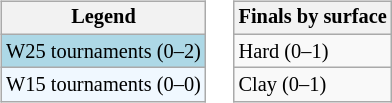<table>
<tr valign=top>
<td><br><table class=wikitable style="font-size:85%">
<tr>
<th>Legend</th>
</tr>
<tr style="background:lightblue;">
<td>W25 tournaments (0–2)</td>
</tr>
<tr style="background:#f0f8ff;">
<td>W15 tournaments (0–0)</td>
</tr>
</table>
</td>
<td><br><table class="wikitable" style="font-size:85%;">
<tr>
<th>Finals by surface</th>
</tr>
<tr>
<td>Hard (0–1)</td>
</tr>
<tr>
<td>Clay (0–1)</td>
</tr>
</table>
</td>
</tr>
</table>
